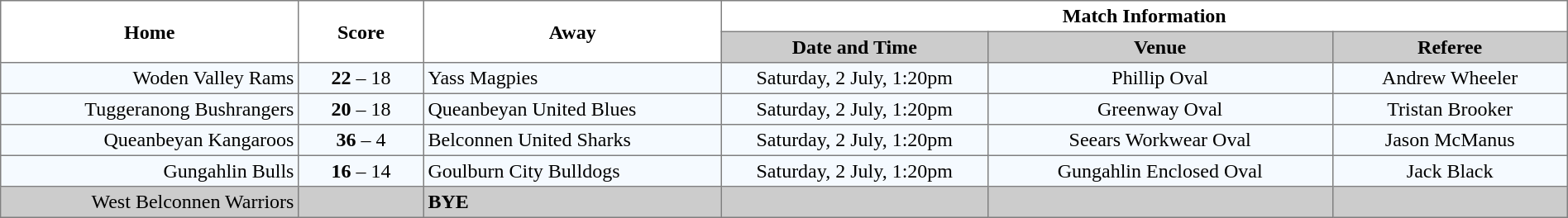<table border="1" cellpadding="3" cellspacing="0" width="100%" style="border-collapse:collapse;  text-align:center;">
<tr>
<th rowspan="2" width="19%">Home</th>
<th rowspan="2" width="8%">Score</th>
<th rowspan="2" width="19%">Away</th>
<th colspan="3">Match Information</th>
</tr>
<tr style="background:#CCCCCC">
<th width="17%">Date and Time</th>
<th width="22%">Venue</th>
<th width="50%">Referee</th>
</tr>
<tr style="text-align:center; background:#f5faff;">
<td align="right">Woden Valley Rams </td>
<td><strong>22</strong> – 18</td>
<td align="left"> Yass Magpies</td>
<td>Saturday, 2 July, 1:20pm</td>
<td>Phillip Oval</td>
<td>Andrew Wheeler</td>
</tr>
<tr style="text-align:center; background:#f5faff;">
<td align="right">Tuggeranong Bushrangers </td>
<td><strong>20</strong> – 18</td>
<td align="left"> Queanbeyan United Blues</td>
<td>Saturday, 2 July, 1:20pm</td>
<td>Greenway Oval</td>
<td>Tristan Brooker</td>
</tr>
<tr style="text-align:center; background:#f5faff;">
<td align="right">Queanbeyan Kangaroos </td>
<td><strong>36</strong> – 4</td>
<td align="left"> Belconnen United Sharks</td>
<td>Saturday, 2 July, 1:20pm</td>
<td>Seears Workwear Oval</td>
<td>Jason McManus</td>
</tr>
<tr style="text-align:center; background:#f5faff;">
<td align="right">Gungahlin Bulls </td>
<td><strong>16</strong> – 14</td>
<td align="left"> Goulburn City Bulldogs</td>
<td>Saturday, 2 July, 1:20pm</td>
<td>Gungahlin Enclosed Oval</td>
<td>Jack Black</td>
</tr>
<tr style="text-align:center; background:#CCCCCC;">
<td align="right">West Belconnen Warriors </td>
<td></td>
<td align="left"><strong>BYE</strong></td>
<td></td>
<td></td>
<td></td>
</tr>
</table>
